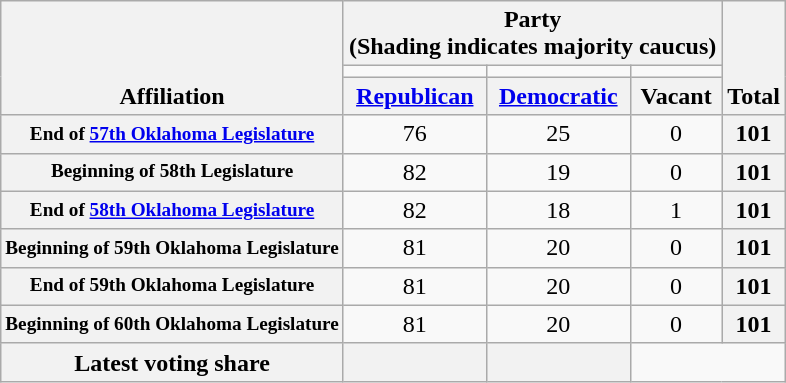<table class="wikitable" style="text-align:center">
<tr valign="bottom">
<th scope="col" rowspan="3">Affiliation</th>
<th scope="col" colspan="3">Party <div>(Shading indicates majority caucus)</div></th>
<th scope="col" rowspan="3">Total</th>
</tr>
<tr style="height:5px">
<td style="color:#33F"></td>
<td style="color:F33"></td>
</tr>
<tr>
<th><a href='#'>Republican</a></th>
<th><a href='#'>Democratic</a></th>
<th>Vacant</th>
</tr>
<tr>
<th scope="row" style="white-space:nowrap; font-size:80%">End of <a href='#'>57th Oklahoma Legislature</a></th>
<td>76</td>
<td>25</td>
<td>0</td>
<th>101</th>
</tr>
<tr>
<th scope="row" style="white-space:nowrap; font-size:80%">Beginning of 58th Legislature</th>
<td>82</td>
<td>19</td>
<td>0</td>
<th>101</th>
</tr>
<tr>
<th scope="row" style="white-space:nowrap; font-size:80%">End of <a href='#'>58th Oklahoma Legislature</a></th>
<td>82</td>
<td>18</td>
<td>1</td>
<th>101</th>
</tr>
<tr>
<th scope="row" style="white-space:nowrap; font-size:80%">Beginning of 59th Oklahoma Legislature</th>
<td>81</td>
<td>20</td>
<td>0</td>
<th>101</th>
</tr>
<tr>
<th scope="row" style="white-space:nowrap; font-size:80%">End of 59th Oklahoma Legislature</th>
<td>81</td>
<td>20</td>
<td>0</td>
<th>101</th>
</tr>
<tr>
<th scope="row" style="white-space:nowrap; font-size:80%">Beginning of 60th Oklahoma Legislature</th>
<td>81</td>
<td>20</td>
<td>0</td>
<th>101</th>
</tr>
<tr>
<th scope="row">Latest voting share</th>
<th></th>
<th></th>
</tr>
</table>
